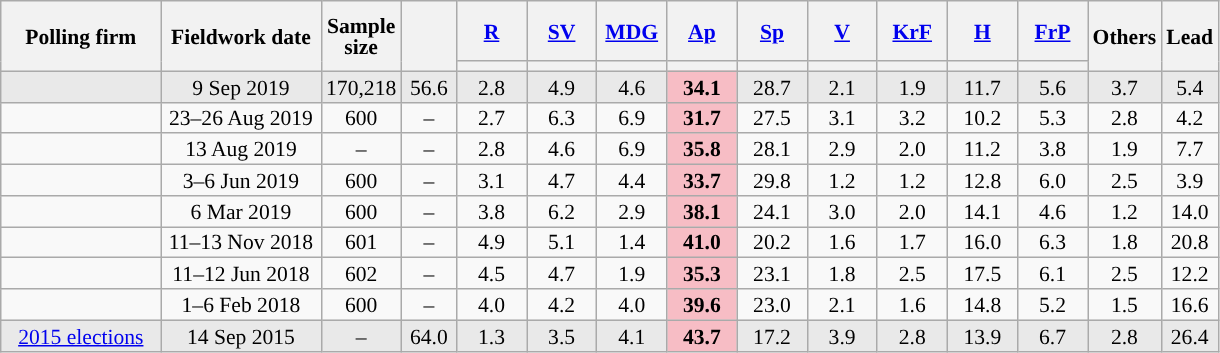<table class="wikitable sortable" style="text-align:center;font-size:90%;line-height:14px;">
<tr style="height:40px;">
<th style="width:100px;" rowspan="2">Polling firm</th>
<th style="width:100px;" rowspan="2">Fieldwork date</th>
<th style="width:35px;" rowspan="2">Sample<br>size</th>
<th style="width:30px;" rowspan="2"></th>
<th class="unsortable" style="width:40px;"><a href='#'>R</a></th>
<th class="unsortable" style="width:40px;"><a href='#'>SV</a></th>
<th class="unsortable" style="width:40px;"><a href='#'>MDG</a></th>
<th class="unsortable" style="width:40px;"><a href='#'>Ap</a></th>
<th class="unsortable" style="width:40px;"><a href='#'>Sp</a></th>
<th class="unsortable" style="width:40px;"><a href='#'>V</a></th>
<th class="unsortable" style="width:40px;"><a href='#'>KrF</a></th>
<th class="unsortable" style="width:40px;"><a href='#'>H</a></th>
<th class="unsortable" style="width:40px;"><a href='#'>FrP</a></th>
<th class="unsortable" style="width:30px;" rowspan="2">Others</th>
<th style="width:30px;" rowspan="2">Lead</th>
</tr>
<tr>
<th style="background:"></th>
<th style="background:"></th>
<th style="background:"></th>
<th style="background:"></th>
<th style="background:"></th>
<th style="background:"></th>
<th style="background:"></th>
<th style="background:"></th>
<th style="background:"></th>
</tr>
<tr style="background:#E9E9E9;">
<td></td>
<td data-sort-value="2019-09-09">9 Sep 2019</td>
<td>170,218</td>
<td>56.6</td>
<td>2.8</td>
<td>4.9</td>
<td>4.6</td>
<td style="background:#F7BDC5;"><strong>34.1</strong></td>
<td>28.7</td>
<td>2.1</td>
<td>1.9</td>
<td>11.7</td>
<td>5.6</td>
<td>3.7</td>
<td style="background:">5.4</td>
</tr>
<tr>
<td></td>
<td data-sort-value="2019-08-30">23–26 Aug 2019</td>
<td>600</td>
<td>–</td>
<td>2.7</td>
<td>6.3</td>
<td>6.9</td>
<td style="background:#F7BDC5;"><strong>31.7</strong></td>
<td>27.5</td>
<td>3.1</td>
<td>3.2</td>
<td>10.2</td>
<td>5.3</td>
<td>2.8</td>
<td style="background:">4.2</td>
</tr>
<tr>
<td></td>
<td data-sort-value="2019-08-13">13 Aug 2019</td>
<td>–</td>
<td>–</td>
<td>2.8</td>
<td>4.6</td>
<td>6.9</td>
<td style="background:#F7BDC5;"><strong>35.8</strong></td>
<td>28.1</td>
<td>2.9</td>
<td>2.0</td>
<td>11.2</td>
<td>3.8</td>
<td>1.9</td>
<td style="background:">7.7</td>
</tr>
<tr>
<td></td>
<td data-sort-value="2019-06-06">3–6 Jun 2019</td>
<td>600</td>
<td>–</td>
<td>3.1</td>
<td>4.7</td>
<td>4.4</td>
<td style="background:#F7BDC5;"><strong>33.7</strong></td>
<td>29.8</td>
<td>1.2</td>
<td>1.2</td>
<td>12.8</td>
<td>6.0</td>
<td>2.5</td>
<td style="background:">3.9</td>
</tr>
<tr>
<td></td>
<td data-sort-value="2019-03-06">6 Mar 2019</td>
<td>600</td>
<td>–</td>
<td>3.8</td>
<td>6.2</td>
<td>2.9</td>
<td style="background:#F7BDC5;"><strong>38.1</strong></td>
<td>24.1</td>
<td>3.0</td>
<td>2.0</td>
<td>14.1</td>
<td>4.6</td>
<td>1.2</td>
<td style="background:">14.0</td>
</tr>
<tr>
<td></td>
<td data-sort-value="2018-11-13">11–13 Nov 2018</td>
<td>601</td>
<td>–</td>
<td>4.9</td>
<td>5.1</td>
<td>1.4</td>
<td style="background:#F7BDC5;"><strong>41.0</strong></td>
<td>20.2</td>
<td>1.6</td>
<td>1.7</td>
<td>16.0</td>
<td>6.3</td>
<td>1.8</td>
<td style="background:">20.8</td>
</tr>
<tr>
<td></td>
<td data-sort-value="2018-06-12">11–12 Jun 2018</td>
<td>602</td>
<td>–</td>
<td>4.5</td>
<td>4.7</td>
<td>1.9</td>
<td style="background:#F7BDC5;"><strong>35.3</strong></td>
<td>23.1</td>
<td>1.8</td>
<td>2.5</td>
<td>17.5</td>
<td>6.1</td>
<td>2.5</td>
<td style="background:">12.2</td>
</tr>
<tr>
<td></td>
<td data-sort-value="2018-02-06">1–6 Feb 2018</td>
<td>600</td>
<td>–</td>
<td>4.0</td>
<td>4.2</td>
<td>4.0</td>
<td style="background:#F7BDC5;"><strong>39.6</strong></td>
<td>23.0</td>
<td>2.1</td>
<td>1.6</td>
<td>14.8</td>
<td>5.2</td>
<td>1.5</td>
<td style="background:">16.6</td>
</tr>
<tr style="background:#E9E9E9;">
<td><a href='#'>2015 elections</a></td>
<td data-sort-value="2015-09-14">14 Sep 2015</td>
<td>–</td>
<td>64.0</td>
<td>1.3</td>
<td>3.5</td>
<td>4.1</td>
<td style="background:#F7BDC5;"><strong>43.7</strong></td>
<td>17.2</td>
<td>3.9</td>
<td>2.8</td>
<td>13.9</td>
<td>6.7</td>
<td>2.8</td>
<td style="background:">26.4</td>
</tr>
</table>
